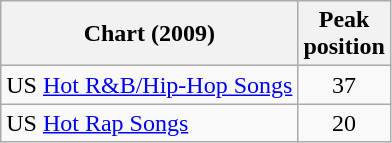<table class="wikitable sortable">
<tr>
<th align="left">Chart (2009)</th>
<th style="text-align:center;">Peak<br>position</th>
</tr>
<tr>
<td align="left">US <a href='#'>Hot R&B/Hip-Hop Songs</a></td>
<td style="text-align:center;">37</td>
</tr>
<tr>
<td align="left">US <a href='#'>Hot Rap Songs</a></td>
<td style="text-align:center;">20</td>
</tr>
</table>
